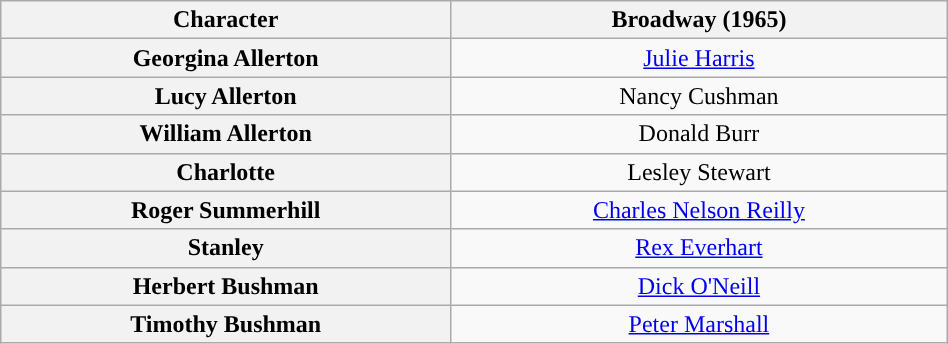<table class="wikitable" style="width:50%; text-align:center">
<tr>
<th scope="col">Character</th>
<th>Broadway (1965)</th>
</tr>
<tr>
<th>Georgina Allerton</th>
<td colspan="1"><a href='#'>Julie Harris</a></td>
</tr>
<tr>
<th>Lucy Allerton</th>
<td colspan="1”">Nancy Cushman</td>
</tr>
<tr>
<th>William Allerton</th>
<td colspan="1”">Donald Burr</td>
</tr>
<tr>
<th>Charlotte</th>
<td colspan="1">Lesley Stewart</td>
</tr>
<tr>
<th>Roger Summerhill</th>
<td colspan="1"><a href='#'>Charles Nelson Reilly</a></td>
</tr>
<tr>
<th>Stanley</th>
<td colspan="1"><a href='#'>Rex Everhart</a></td>
</tr>
<tr>
<th>Herbert Bushman</th>
<td colspan="1"><a href='#'>Dick O'Neill</a></td>
</tr>
<tr>
<th>Timothy Bushman</th>
<td colspan="1"><a href='#'>Peter Marshall</a></td>
</tr>
</table>
